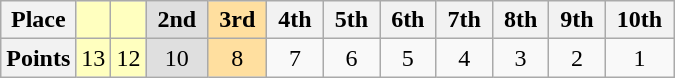<table class="wikitable" style="font-size: 100%; text-align:center">
<tr>
<th>Place</th>
<th style="background-color:#ffffbf">  </th>
<th style="background-color:#ffffbf">  </th>
<th style="background-color:#dfdfdf"> 2nd </th>
<th style="background-color:#ffdf9f"> 3rd </th>
<th> 4th </th>
<th> 5th </th>
<th> 6th </th>
<th> 7th </th>
<th> 8th </th>
<th> 9th </th>
<th> 10th </th>
</tr>
<tr>
<th>Points</th>
<td style="background-color:#ffffbf">13</td>
<td style="background-color:#ffffbf">12</td>
<td style="background-color:#dfdfdf">10</td>
<td style="background-color:#ffdf9f">8</td>
<td>7</td>
<td>6</td>
<td>5</td>
<td>4</td>
<td>3</td>
<td>2</td>
<td>1</td>
</tr>
</table>
